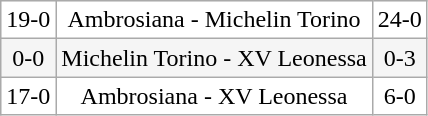<table class="wikitable" style="text-align:center">
<tr align=center bgcolor=#FFFFFF>
<td>19-0</td>
<td>Ambrosiana - Michelin Torino</td>
<td>24-0</td>
</tr>
<tr align=center bgcolor=#f5f5f5>
<td>0-0</td>
<td>Michelin Torino - XV Leonessa</td>
<td>0-3</td>
</tr>
<tr align=center bgcolor=#FFFFFF>
<td>17-0</td>
<td>Ambrosiana - XV Leonessa</td>
<td>6-0</td>
</tr>
</table>
